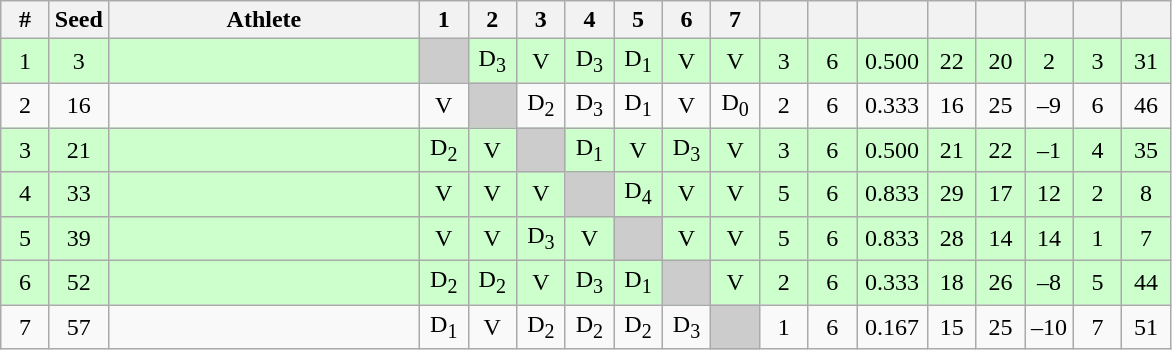<table class="wikitable" style="text-align:center">
<tr>
<th width="25">#</th>
<th width="25">Seed</th>
<th width="200">Athlete</th>
<th width="25">1</th>
<th width="25">2</th>
<th width="25">3</th>
<th width="25">4</th>
<th width="25">5</th>
<th width="25">6</th>
<th width="25">7</th>
<th width="25"></th>
<th width="25"></th>
<th width="40"></th>
<th width="25"></th>
<th width="25"></th>
<th width="25"></th>
<th width="25"></th>
<th width="25"></th>
</tr>
<tr bgcolor="#ccffcc">
<td>1</td>
<td>3</td>
<td align=left></td>
<td bgcolor="#cccccc"></td>
<td>D<sub>3</sub></td>
<td>V</td>
<td>D<sub>3</sub></td>
<td>D<sub>1</sub></td>
<td>V</td>
<td>V</td>
<td>3</td>
<td>6</td>
<td>0.500</td>
<td>22</td>
<td>20</td>
<td>2</td>
<td>3</td>
<td>31</td>
</tr>
<tr>
<td>2</td>
<td>16</td>
<td align=left></td>
<td>V</td>
<td bgcolor="#cccccc"></td>
<td>D<sub>2</sub></td>
<td>D<sub>3</sub></td>
<td>D<sub>1</sub></td>
<td>V</td>
<td>D<sub>0</sub></td>
<td>2</td>
<td>6</td>
<td>0.333</td>
<td>16</td>
<td>25</td>
<td>–9</td>
<td>6</td>
<td>46</td>
</tr>
<tr bgcolor="#ccffcc">
<td>3</td>
<td>21</td>
<td align=left></td>
<td>D<sub>2</sub></td>
<td>V</td>
<td bgcolor="#cccccc"></td>
<td>D<sub>1</sub></td>
<td>V</td>
<td>D<sub>3</sub></td>
<td>V</td>
<td>3</td>
<td>6</td>
<td>0.500</td>
<td>21</td>
<td>22</td>
<td>–1</td>
<td>4</td>
<td>35</td>
</tr>
<tr bgcolor="#ccffcc">
<td>4</td>
<td>33</td>
<td align=left></td>
<td>V</td>
<td>V</td>
<td>V</td>
<td bgcolor="#cccccc"></td>
<td>D<sub>4</sub></td>
<td>V</td>
<td>V</td>
<td>5</td>
<td>6</td>
<td>0.833</td>
<td>29</td>
<td>17</td>
<td>12</td>
<td>2</td>
<td>8</td>
</tr>
<tr bgcolor="#ccffcc">
<td>5</td>
<td>39</td>
<td align=left></td>
<td>V</td>
<td>V</td>
<td>D<sub>3</sub></td>
<td>V</td>
<td bgcolor="#cccccc"></td>
<td>V</td>
<td>V</td>
<td>5</td>
<td>6</td>
<td>0.833</td>
<td>28</td>
<td>14</td>
<td>14</td>
<td>1</td>
<td>7</td>
</tr>
<tr bgcolor="#ccffcc">
<td>6</td>
<td>52</td>
<td align=left></td>
<td>D<sub>2</sub></td>
<td>D<sub>2</sub></td>
<td>V</td>
<td>D<sub>3</sub></td>
<td>D<sub>1</sub></td>
<td bgcolor="#cccccc"></td>
<td>V</td>
<td>2</td>
<td>6</td>
<td>0.333</td>
<td>18</td>
<td>26</td>
<td>–8</td>
<td>5</td>
<td>44</td>
</tr>
<tr>
<td>7</td>
<td>57</td>
<td align=left></td>
<td>D<sub>1</sub></td>
<td>V</td>
<td>D<sub>2</sub></td>
<td>D<sub>2</sub></td>
<td>D<sub>2</sub></td>
<td>D<sub>3</sub></td>
<td bgcolor="#cccccc"></td>
<td>1</td>
<td>6</td>
<td>0.167</td>
<td>15</td>
<td>25</td>
<td>–10</td>
<td>7</td>
<td>51</td>
</tr>
</table>
